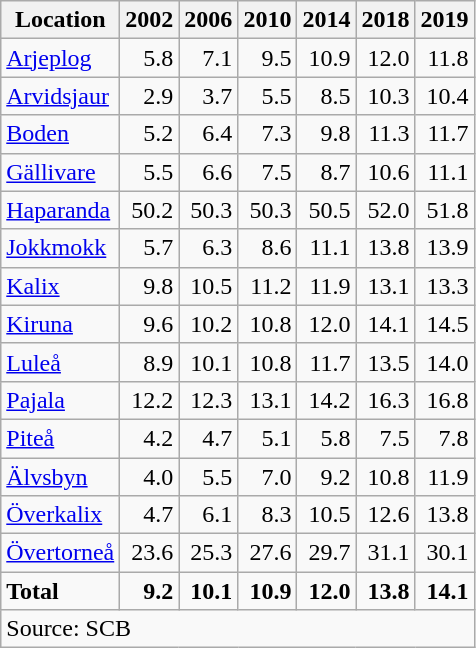<table class="wikitable sortable" style=text-align:right>
<tr>
<th>Location</th>
<th>2002</th>
<th>2006</th>
<th>2010</th>
<th>2014</th>
<th>2018</th>
<th>2019</th>
</tr>
<tr>
<td align=left><a href='#'>Arjeplog</a></td>
<td>5.8</td>
<td>7.1</td>
<td>9.5</td>
<td>10.9</td>
<td>12.0</td>
<td>11.8</td>
</tr>
<tr>
<td align=left><a href='#'>Arvidsjaur</a></td>
<td>2.9</td>
<td>3.7</td>
<td>5.5</td>
<td>8.5</td>
<td>10.3</td>
<td>10.4</td>
</tr>
<tr>
<td align=left><a href='#'>Boden</a></td>
<td>5.2</td>
<td>6.4</td>
<td>7.3</td>
<td>9.8</td>
<td>11.3</td>
<td>11.7</td>
</tr>
<tr>
<td align=left><a href='#'>Gällivare</a></td>
<td>5.5</td>
<td>6.6</td>
<td>7.5</td>
<td>8.7</td>
<td>10.6</td>
<td>11.1</td>
</tr>
<tr>
<td align=left><a href='#'>Haparanda</a></td>
<td>50.2</td>
<td>50.3</td>
<td>50.3</td>
<td>50.5</td>
<td>52.0</td>
<td>51.8</td>
</tr>
<tr>
<td align=left><a href='#'>Jokkmokk</a></td>
<td>5.7</td>
<td>6.3</td>
<td>8.6</td>
<td>11.1</td>
<td>13.8</td>
<td>13.9</td>
</tr>
<tr>
<td align=left><a href='#'>Kalix</a></td>
<td>9.8</td>
<td>10.5</td>
<td>11.2</td>
<td>11.9</td>
<td>13.1</td>
<td>13.3</td>
</tr>
<tr>
<td align=left><a href='#'>Kiruna</a></td>
<td>9.6</td>
<td>10.2</td>
<td>10.8</td>
<td>12.0</td>
<td>14.1</td>
<td>14.5</td>
</tr>
<tr>
<td align=left><a href='#'>Luleå</a></td>
<td>8.9</td>
<td>10.1</td>
<td>10.8</td>
<td>11.7</td>
<td>13.5</td>
<td>14.0</td>
</tr>
<tr>
<td align=left><a href='#'>Pajala</a></td>
<td>12.2</td>
<td>12.3</td>
<td>13.1</td>
<td>14.2</td>
<td>16.3</td>
<td>16.8</td>
</tr>
<tr>
<td align=left><a href='#'>Piteå</a></td>
<td>4.2</td>
<td>4.7</td>
<td>5.1</td>
<td>5.8</td>
<td>7.5</td>
<td>7.8</td>
</tr>
<tr>
<td align=left><a href='#'>Älvsbyn</a></td>
<td>4.0</td>
<td>5.5</td>
<td>7.0</td>
<td>9.2</td>
<td>10.8</td>
<td>11.9</td>
</tr>
<tr>
<td align=left><a href='#'>Överkalix</a></td>
<td>4.7</td>
<td>6.1</td>
<td>8.3</td>
<td>10.5</td>
<td>12.6</td>
<td>13.8</td>
</tr>
<tr>
<td align=left><a href='#'>Övertorneå</a></td>
<td>23.6</td>
<td>25.3</td>
<td>27.6</td>
<td>29.7</td>
<td>31.1</td>
<td>30.1</td>
</tr>
<tr>
<td align=left><strong>Total</strong></td>
<td><strong>9.2</strong></td>
<td><strong>10.1</strong></td>
<td><strong>10.9</strong></td>
<td><strong>12.0</strong></td>
<td><strong>13.8</strong></td>
<td><strong>14.1</strong></td>
</tr>
<tr>
<td align=left colspan=7>Source: SCB </td>
</tr>
</table>
